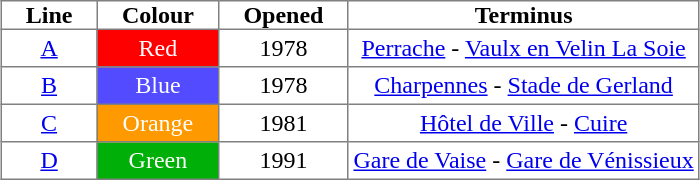<table border="1" cellpadding="3" style="margin: 0 auto; border-collapse:collapse; text-align:center;">
<tr>
<th style="padding: 0 1em;">Line</th>
<th style="padding: 0 1em;">Colour</th>
<th style="padding: 0 1em;">Opened</th>
<th style="padding: 0 1em;">Terminus</th>
</tr>
<tr>
<td><a href='#'>A</a></td>
<td style="background:#f00; color:#FFF;">Red</td>
<td>1978</td>
<td><a href='#'>Perrache</a> - <a href='#'>Vaulx en Velin La Soie</a></td>
</tr>
<tr>
<td><a href='#'>B</a></td>
<td style="background:#534bff; color:#FFF;">Blue</td>
<td>1978</td>
<td><a href='#'>Charpennes</a> - <a href='#'>Stade de Gerland</a></td>
</tr>
<tr>
<td><a href='#'>C</a></td>
<td style="background:#ff9900; color:#FFF;">Orange</td>
<td>1981</td>
<td><a href='#'>Hôtel de Ville</a> - <a href='#'>Cuire</a></td>
</tr>
<tr>
<td><a href='#'>D</a></td>
<td style="background:#00af08; color:#FFF;">Green</td>
<td>1991</td>
<td><a href='#'>Gare de Vaise</a> - <a href='#'>Gare de Vénissieux</a></td>
</tr>
</table>
